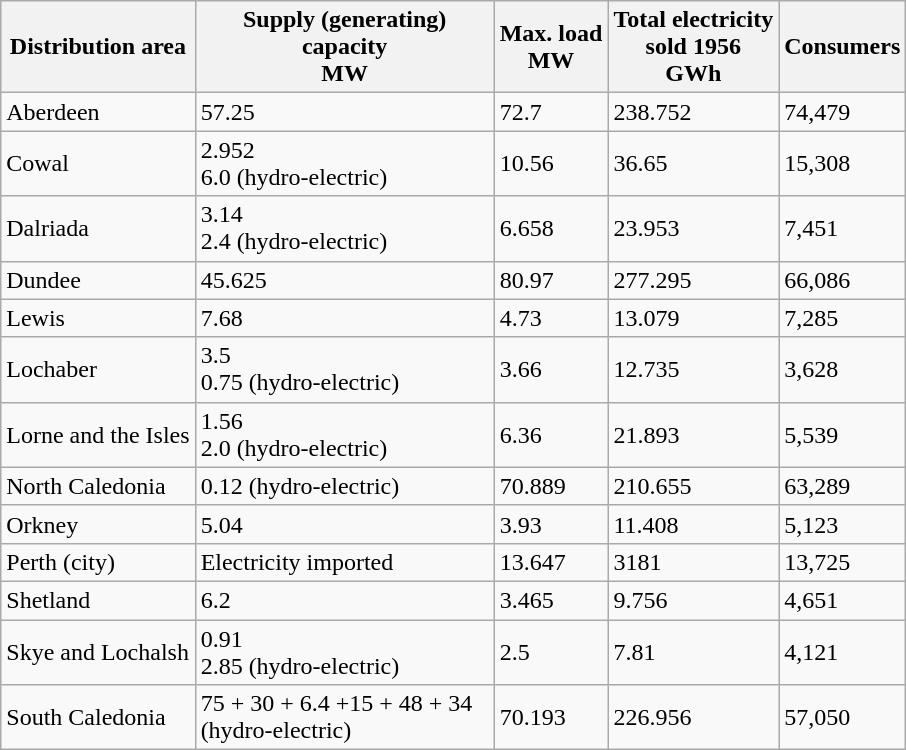<table class="wikitable">
<tr>
<th>Distribution area</th>
<th style="width:12em;">Supply (generating) capacity<br>MW</th>
<th>Max. load<br>MW</th>
<th>Total electricity<br>sold 1956<br>GWh</th>
<th>Consumers</th>
</tr>
<tr>
<td>Aberdeen</td>
<td>57.25</td>
<td>72.7</td>
<td>238.752</td>
<td>74,479</td>
</tr>
<tr>
<td>Cowal</td>
<td>2.952<br>6.0 (hydro-electric)</td>
<td>10.56</td>
<td>36.65</td>
<td>15,308</td>
</tr>
<tr>
<td>Dalriada</td>
<td>3.14<br>2.4 (hydro-electric)</td>
<td>6.658</td>
<td>23.953</td>
<td>7,451</td>
</tr>
<tr>
<td>Dundee</td>
<td>45.625</td>
<td>80.97</td>
<td>277.295</td>
<td>66,086</td>
</tr>
<tr>
<td>Lewis</td>
<td>7.68</td>
<td>4.73</td>
<td>13.079</td>
<td>7,285</td>
</tr>
<tr>
<td>Lochaber</td>
<td>3.5<br>0.75 (hydro-electric)</td>
<td>3.66</td>
<td>12.735</td>
<td>3,628</td>
</tr>
<tr>
<td>Lorne and the Isles</td>
<td>1.56<br>2.0 (hydro-electric)</td>
<td>6.36</td>
<td>21.893</td>
<td>5,539</td>
</tr>
<tr>
<td>North Caledonia</td>
<td>0.12 (hydro-electric)</td>
<td>70.889</td>
<td>210.655</td>
<td>63,289</td>
</tr>
<tr>
<td>Orkney</td>
<td>5.04</td>
<td>3.93</td>
<td>11.408</td>
<td>5,123</td>
</tr>
<tr>
<td>Perth (city)</td>
<td>Electricity imported</td>
<td>13.647</td>
<td>3181</td>
<td>13,725</td>
</tr>
<tr>
<td>Shetland</td>
<td>6.2</td>
<td>3.465</td>
<td>9.756</td>
<td>4,651</td>
</tr>
<tr>
<td>Skye and Lochalsh</td>
<td>0.91<br>2.85 (hydro-electric)</td>
<td>2.5</td>
<td>7.81</td>
<td>4,121</td>
</tr>
<tr>
<td>South Caledonia</td>
<td>75 + 30 + 6.4 +15 + 48 + 34 (hydro-electric)</td>
<td>70.193</td>
<td>226.956</td>
<td>57,050</td>
</tr>
</table>
